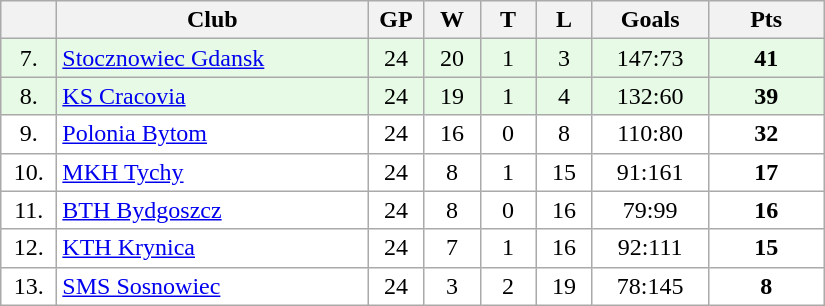<table class="wikitable">
<tr>
<th width="30"></th>
<th width="200">Club</th>
<th width="30">GP</th>
<th width="30">W</th>
<th width="30">T</th>
<th width="30">L</th>
<th width="70">Goals</th>
<th width="70">Pts</th>
</tr>
<tr bgcolor="#e6fae6" align="center">
<td>7.</td>
<td align="left"><a href='#'>Stocznowiec Gdansk</a></td>
<td>24</td>
<td>20</td>
<td>1</td>
<td>3</td>
<td>147:73</td>
<td><strong>41</strong></td>
</tr>
<tr bgcolor="#e6fae6" align="center">
<td>8.</td>
<td align="left"><a href='#'>KS Cracovia</a></td>
<td>24</td>
<td>19</td>
<td>1</td>
<td>4</td>
<td>132:60</td>
<td><strong>39</strong></td>
</tr>
<tr bgcolor="#FFFFFF" align="center">
<td>9.</td>
<td align="left"><a href='#'>Polonia Bytom</a></td>
<td>24</td>
<td>16</td>
<td>0</td>
<td>8</td>
<td>110:80</td>
<td><strong>32</strong></td>
</tr>
<tr bgcolor="#FFFFFF" align="center">
<td>10.</td>
<td align="left"><a href='#'>MKH Tychy</a></td>
<td>24</td>
<td>8</td>
<td>1</td>
<td>15</td>
<td>91:161</td>
<td><strong>17</strong></td>
</tr>
<tr bgcolor="#FFFFFF" align="center">
<td>11.</td>
<td align="left"><a href='#'>BTH Bydgoszcz</a></td>
<td>24</td>
<td>8</td>
<td>0</td>
<td>16</td>
<td>79:99</td>
<td><strong>16</strong></td>
</tr>
<tr bgcolor="#FFFFFF" align="center">
<td>12.</td>
<td align="left"><a href='#'>KTH Krynica</a></td>
<td>24</td>
<td>7</td>
<td>1</td>
<td>16</td>
<td>92:111</td>
<td><strong>15</strong></td>
</tr>
<tr bgcolor="#FFFFFF" align="center">
<td>13.</td>
<td align="left"><a href='#'>SMS Sosnowiec</a></td>
<td>24</td>
<td>3</td>
<td>2</td>
<td>19</td>
<td>78:145</td>
<td><strong>8</strong></td>
</tr>
</table>
